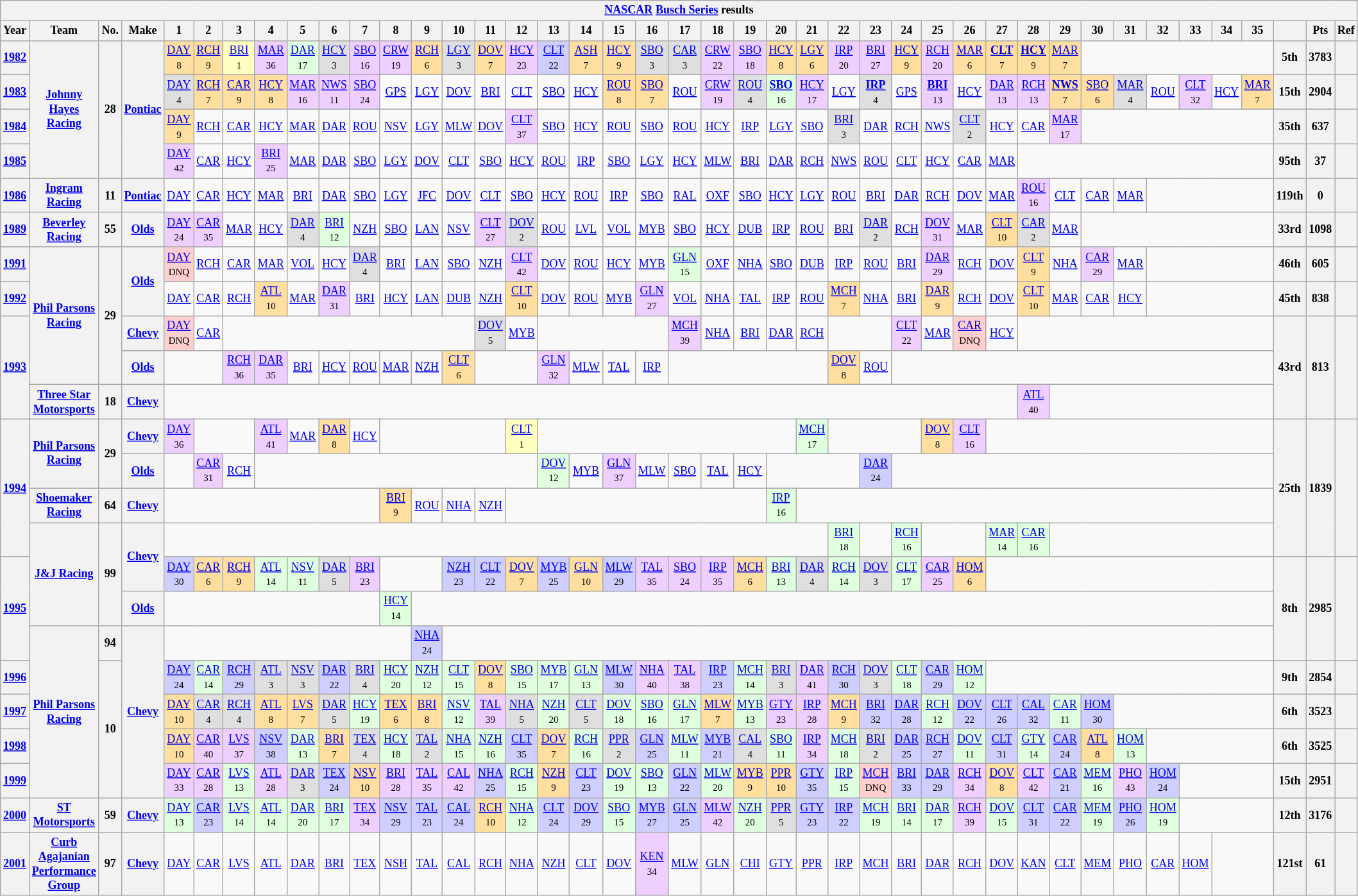<table class="wikitable" style="text-align:center; font-size:75%">
<tr>
<th colspan=42><a href='#'>NASCAR</a> <a href='#'>Busch Series</a> results</th>
</tr>
<tr>
<th>Year</th>
<th>Team</th>
<th>No.</th>
<th>Make</th>
<th>1</th>
<th>2</th>
<th>3</th>
<th>4</th>
<th>5</th>
<th>6</th>
<th>7</th>
<th>8</th>
<th>9</th>
<th>10</th>
<th>11</th>
<th>12</th>
<th>13</th>
<th>14</th>
<th>15</th>
<th>16</th>
<th>17</th>
<th>18</th>
<th>19</th>
<th>20</th>
<th>21</th>
<th>22</th>
<th>23</th>
<th>24</th>
<th>25</th>
<th>26</th>
<th>27</th>
<th>28</th>
<th>29</th>
<th>30</th>
<th>31</th>
<th>32</th>
<th>33</th>
<th>34</th>
<th>35</th>
<th></th>
<th>Pts</th>
<th>Ref</th>
</tr>
<tr>
<th><a href='#'>1982</a></th>
<th rowspan=4><a href='#'>Johnny Hayes Racing</a></th>
<th rowspan=4>28</th>
<th rowspan=4><a href='#'>Pontiac</a></th>
<td style="background:#FFDF9F;"><a href='#'>DAY</a><br><small>8</small></td>
<td style="background:#FFDF9F;"><a href='#'>RCH</a><br><small>9</small></td>
<td style="background:#FFFFBF;"><a href='#'>BRI</a><br><small>1</small></td>
<td style="background:#EFCFFF;"><a href='#'>MAR</a><br><small>36</small></td>
<td style="background:#DFFFDF;"><a href='#'>DAR</a><br><small>17</small></td>
<td style="background:#DFDFDF;"><a href='#'>HCY</a><br><small>3</small></td>
<td style="background:#EFCFFF;"><a href='#'>SBO</a><br><small>16</small></td>
<td style="background:#EFCFFF;"><a href='#'>CRW</a><br><small>19</small></td>
<td style="background:#FFDF9F;"><a href='#'>RCH</a><br><small>6</small></td>
<td style="background:#DFDFDF;"><a href='#'>LGY</a><br><small>3</small></td>
<td style="background:#FFDF9F;"><a href='#'>DOV</a><br><small>7</small></td>
<td style="background:#EFCFFF;"><a href='#'>HCY</a><br><small>23</small></td>
<td style="background:#CFCFFF;"><a href='#'>CLT</a><br><small>22</small></td>
<td style="background:#FFDF9F;"><a href='#'>ASH</a><br><small>7</small></td>
<td style="background:#FFDF9F;"><a href='#'>HCY</a><br><small>9</small></td>
<td style="background:#DFDFDF;"><a href='#'>SBO</a><br><small>3</small></td>
<td style="background:#DFDFDF;"><a href='#'>CAR</a><br><small>3</small></td>
<td style="background:#EFCFFF;"><a href='#'>CRW</a><br><small>22</small></td>
<td style="background:#EFCFFF;"><a href='#'>SBO</a><br><small>18</small></td>
<td style="background:#FFDF9F;"><a href='#'>HCY</a><br><small>8</small></td>
<td style="background:#FFDF9F;"><a href='#'>LGY</a><br><small>6</small></td>
<td style="background:#EFCFFF;"><a href='#'>IRP</a><br><small>20</small></td>
<td style="background:#EFCFFF;"><a href='#'>BRI</a><br><small>27</small></td>
<td style="background:#FFDF9F;"><a href='#'>HCY</a><br><small>9</small></td>
<td style="background:#EFCFFF;"><a href='#'>RCH</a><br><small>20</small></td>
<td style="background:#FFDF9F;"><a href='#'>MAR</a><br><small>6</small></td>
<td style="background:#FFDF9F;"><strong><a href='#'>CLT</a></strong><br><small>7</small></td>
<td style="background:#FFDF9F;"><strong><a href='#'>HCY</a></strong><br><small>9</small></td>
<td style="background:#FFDF9F;"><a href='#'>MAR</a><br><small>7</small></td>
<td colspan=6></td>
<th>5th</th>
<th>3783</th>
<th></th>
</tr>
<tr>
<th><a href='#'>1983</a></th>
<td style="background:#DFDFDF;"><a href='#'>DAY</a><br><small>4</small></td>
<td style="background:#FFDF9F;"><a href='#'>RCH</a><br><small>7</small></td>
<td style="background:#FFDF9F;"><a href='#'>CAR</a><br><small>9</small></td>
<td style="background:#FFDF9F;"><a href='#'>HCY</a><br><small>8</small></td>
<td style="background:#EFCFFF;"><a href='#'>MAR</a><br><small>16</small></td>
<td style="background:#EFCFFF;"><a href='#'>NWS</a><br><small>11</small></td>
<td style="background:#EFCFFF;"><a href='#'>SBO</a><br><small>24</small></td>
<td><a href='#'>GPS</a></td>
<td><a href='#'>LGY</a></td>
<td><a href='#'>DOV</a></td>
<td><a href='#'>BRI</a></td>
<td><a href='#'>CLT</a></td>
<td><a href='#'>SBO</a></td>
<td><a href='#'>HCY</a></td>
<td style="background:#FFDF9F;"><a href='#'>ROU</a><br><small>8</small></td>
<td style="background:#FFDF9F;"><a href='#'>SBO</a><br><small>7</small></td>
<td><a href='#'>ROU</a></td>
<td style="background:#EFCFFF;"><a href='#'>CRW</a><br><small>19</small></td>
<td style="background:#DFDFDF;"><a href='#'>ROU</a><br><small>4</small></td>
<td style="background:#DFFFDF;"><strong><a href='#'>SBO</a></strong><br><small>16</small></td>
<td style="background:#EFCFFF;"><a href='#'>HCY</a><br><small>17</small></td>
<td><a href='#'>LGY</a></td>
<td style="background:#DFDFDF;"><strong><a href='#'>IRP</a></strong><br><small>4</small></td>
<td><a href='#'>GPS</a></td>
<td style="background:#EFCFFF;"><strong><a href='#'>BRI</a></strong><br><small>13</small></td>
<td><a href='#'>HCY</a></td>
<td style="background:#EFCFFF;"><a href='#'>DAR</a><br><small>13</small></td>
<td style="background:#EFCFFF;"><a href='#'>RCH</a><br><small>13</small></td>
<td style="background:#FFDF9F;"><strong><a href='#'>NWS</a></strong><br><small>7</small></td>
<td style="background:#FFDF9F;"><a href='#'>SBO</a><br><small>6</small></td>
<td style="background:#DFDFDF;"><a href='#'>MAR</a><br><small>4</small></td>
<td><a href='#'>ROU</a></td>
<td style="background:#EFCFFF;"><a href='#'>CLT</a><br><small>32</small></td>
<td><a href='#'>HCY</a></td>
<td style="background:#FFDF9F;"><a href='#'>MAR</a><br><small>7</small></td>
<th>15th</th>
<th>2904</th>
<th></th>
</tr>
<tr>
<th><a href='#'>1984</a></th>
<td style="background:#FFDF9F;"><a href='#'>DAY</a><br><small>9</small></td>
<td><a href='#'>RCH</a></td>
<td><a href='#'>CAR</a></td>
<td><a href='#'>HCY</a></td>
<td><a href='#'>MAR</a></td>
<td><a href='#'>DAR</a></td>
<td><a href='#'>ROU</a></td>
<td><a href='#'>NSV</a></td>
<td><a href='#'>LGY</a></td>
<td><a href='#'>MLW</a></td>
<td><a href='#'>DOV</a></td>
<td style="background:#EFCFFF;"><a href='#'>CLT</a><br><small>37</small></td>
<td><a href='#'>SBO</a></td>
<td><a href='#'>HCY</a></td>
<td><a href='#'>ROU</a></td>
<td><a href='#'>SBO</a></td>
<td><a href='#'>ROU</a></td>
<td><a href='#'>HCY</a></td>
<td><a href='#'>IRP</a></td>
<td><a href='#'>LGY</a></td>
<td><a href='#'>SBO</a></td>
<td style="background:#DFDFDF;"><a href='#'>BRI</a><br><small>3</small></td>
<td><a href='#'>DAR</a></td>
<td><a href='#'>RCH</a></td>
<td><a href='#'>NWS</a></td>
<td style="background:#DFDFDF;"><a href='#'>CLT</a><br><small>2</small></td>
<td><a href='#'>HCY</a></td>
<td><a href='#'>CAR</a></td>
<td style="background:#EFCFFF;"><a href='#'>MAR</a><br><small>17</small></td>
<td colspan=6></td>
<th>35th</th>
<th>637</th>
<th></th>
</tr>
<tr>
<th><a href='#'>1985</a></th>
<td style="background:#EFCFFF;"><a href='#'>DAY</a><br><small>42</small></td>
<td><a href='#'>CAR</a></td>
<td><a href='#'>HCY</a></td>
<td style="background:#EFCFFF;"><a href='#'>BRI</a><br><small>25</small></td>
<td><a href='#'>MAR</a></td>
<td><a href='#'>DAR</a></td>
<td><a href='#'>SBO</a></td>
<td><a href='#'>LGY</a></td>
<td><a href='#'>DOV</a></td>
<td><a href='#'>CLT</a></td>
<td><a href='#'>SBO</a></td>
<td><a href='#'>HCY</a></td>
<td><a href='#'>ROU</a></td>
<td><a href='#'>IRP</a></td>
<td><a href='#'>SBO</a></td>
<td><a href='#'>LGY</a></td>
<td><a href='#'>HCY</a></td>
<td><a href='#'>MLW</a></td>
<td><a href='#'>BRI</a></td>
<td><a href='#'>DAR</a></td>
<td><a href='#'>RCH</a></td>
<td><a href='#'>NWS</a></td>
<td><a href='#'>ROU</a></td>
<td><a href='#'>CLT</a></td>
<td><a href='#'>HCY</a></td>
<td><a href='#'>CAR</a></td>
<td><a href='#'>MAR</a></td>
<td colspan=8></td>
<th>95th</th>
<th>37</th>
<th></th>
</tr>
<tr>
<th><a href='#'>1986</a></th>
<th><a href='#'>Ingram Racing</a></th>
<th>11</th>
<th><a href='#'>Pontiac</a></th>
<td><a href='#'>DAY</a></td>
<td><a href='#'>CAR</a></td>
<td><a href='#'>HCY</a></td>
<td><a href='#'>MAR</a></td>
<td><a href='#'>BRI</a></td>
<td><a href='#'>DAR</a></td>
<td><a href='#'>SBO</a></td>
<td><a href='#'>LGY</a></td>
<td><a href='#'>JFC</a></td>
<td><a href='#'>DOV</a></td>
<td><a href='#'>CLT</a></td>
<td><a href='#'>SBO</a></td>
<td><a href='#'>HCY</a></td>
<td><a href='#'>ROU</a></td>
<td><a href='#'>IRP</a></td>
<td><a href='#'>SBO</a></td>
<td><a href='#'>RAL</a></td>
<td><a href='#'>OXF</a></td>
<td><a href='#'>SBO</a></td>
<td><a href='#'>HCY</a></td>
<td><a href='#'>LGY</a></td>
<td><a href='#'>ROU</a></td>
<td><a href='#'>BRI</a></td>
<td><a href='#'>DAR</a></td>
<td><a href='#'>RCH</a></td>
<td><a href='#'>DOV</a></td>
<td><a href='#'>MAR</a></td>
<td style="background:#EFCFFF;"><a href='#'>ROU</a><br><small>16</small></td>
<td><a href='#'>CLT</a></td>
<td><a href='#'>CAR</a></td>
<td><a href='#'>MAR</a></td>
<td colspan=4></td>
<th>119th</th>
<th>0</th>
<th></th>
</tr>
<tr>
<th><a href='#'>1989</a></th>
<th><a href='#'>Beverley Racing</a></th>
<th>55</th>
<th><a href='#'>Olds</a></th>
<td style="background:#EFCFFF;"><a href='#'>DAY</a><br><small>24</small></td>
<td style="background:#EFCFFF;"><a href='#'>CAR</a><br><small>35</small></td>
<td><a href='#'>MAR</a></td>
<td><a href='#'>HCY</a></td>
<td style="background:#DFDFDF;"><a href='#'>DAR</a><br><small>4</small></td>
<td style="background:#DFFFDF;"><a href='#'>BRI</a><br><small>12</small></td>
<td><a href='#'>NZH</a></td>
<td><a href='#'>SBO</a></td>
<td><a href='#'>LAN</a></td>
<td><a href='#'>NSV</a></td>
<td style="background:#EFCFFF;"><a href='#'>CLT</a><br><small>27</small></td>
<td style="background:#DFDFDF;"><a href='#'>DOV</a><br><small>2</small></td>
<td><a href='#'>ROU</a></td>
<td><a href='#'>LVL</a></td>
<td><a href='#'>VOL</a></td>
<td><a href='#'>MYB</a></td>
<td><a href='#'>SBO</a></td>
<td><a href='#'>HCY</a></td>
<td><a href='#'>DUB</a></td>
<td><a href='#'>IRP</a></td>
<td><a href='#'>ROU</a></td>
<td><a href='#'>BRI</a></td>
<td style="background:#DFDFDF;"><a href='#'>DAR</a><br><small>2</small></td>
<td><a href='#'>RCH</a></td>
<td style="background:#EFCFFF;"><a href='#'>DOV</a><br><small>31</small></td>
<td><a href='#'>MAR</a></td>
<td style="background:#FFDF9F;"><a href='#'>CLT</a><br><small>10</small></td>
<td style="background:#DFDFDF;"><a href='#'>CAR</a><br><small>2</small></td>
<td><a href='#'>MAR</a></td>
<td colspan=6></td>
<th>33rd</th>
<th>1098</th>
<th></th>
</tr>
<tr>
<th><a href='#'>1991</a></th>
<th rowspan=4><a href='#'>Phil Parsons Racing</a></th>
<th rowspan=4>29</th>
<th rowspan=2><a href='#'>Olds</a></th>
<td style="background:#FFCFCF;"><a href='#'>DAY</a><br><small>DNQ</small></td>
<td><a href='#'>RCH</a></td>
<td><a href='#'>CAR</a></td>
<td><a href='#'>MAR</a></td>
<td><a href='#'>VOL</a></td>
<td><a href='#'>HCY</a></td>
<td style="background:#DFDFDF;"><a href='#'>DAR</a><br><small>4</small></td>
<td><a href='#'>BRI</a></td>
<td><a href='#'>LAN</a></td>
<td><a href='#'>SBO</a></td>
<td><a href='#'>NZH</a></td>
<td style="background:#EFCFFF;"><a href='#'>CLT</a><br><small>42</small></td>
<td><a href='#'>DOV</a></td>
<td><a href='#'>ROU</a></td>
<td><a href='#'>HCY</a></td>
<td><a href='#'>MYB</a></td>
<td style="background:#DFFFDF;"><a href='#'>GLN</a><br><small>15</small></td>
<td><a href='#'>OXF</a></td>
<td><a href='#'>NHA</a></td>
<td><a href='#'>SBO</a></td>
<td><a href='#'>DUB</a></td>
<td><a href='#'>IRP</a></td>
<td><a href='#'>ROU</a></td>
<td><a href='#'>BRI</a></td>
<td style="background:#EFCFFF;"><a href='#'>DAR</a><br><small>29</small></td>
<td><a href='#'>RCH</a></td>
<td><a href='#'>DOV</a></td>
<td style="background:#FFDF9F;"><a href='#'>CLT</a><br><small>9</small></td>
<td><a href='#'>NHA</a></td>
<td style="background:#EFCFFF;"><a href='#'>CAR</a><br><small>29</small></td>
<td><a href='#'>MAR</a></td>
<td colspan=4></td>
<th>46th</th>
<th>605</th>
<th></th>
</tr>
<tr>
<th><a href='#'>1992</a></th>
<td><a href='#'>DAY</a></td>
<td><a href='#'>CAR</a></td>
<td><a href='#'>RCH</a></td>
<td style="background:#FFDF9F;"><a href='#'>ATL</a><br><small>10</small></td>
<td><a href='#'>MAR</a></td>
<td style="background:#EFCFFF;"><a href='#'>DAR</a><br><small>31</small></td>
<td><a href='#'>BRI</a></td>
<td><a href='#'>HCY</a></td>
<td><a href='#'>LAN</a></td>
<td><a href='#'>DUB</a></td>
<td><a href='#'>NZH</a></td>
<td style="background:#FFDF9F;"><a href='#'>CLT</a><br><small>10</small></td>
<td><a href='#'>DOV</a></td>
<td><a href='#'>ROU</a></td>
<td><a href='#'>MYB</a></td>
<td style="background:#EFCFFF;"><a href='#'>GLN</a><br><small>27</small></td>
<td><a href='#'>VOL</a></td>
<td><a href='#'>NHA</a></td>
<td><a href='#'>TAL</a></td>
<td><a href='#'>IRP</a></td>
<td><a href='#'>ROU</a></td>
<td style="background:#FFDF9F;"><a href='#'>MCH</a><br><small>7</small></td>
<td><a href='#'>NHA</a></td>
<td><a href='#'>BRI</a></td>
<td style="background:#FFDF9F;"><a href='#'>DAR</a><br><small>9</small></td>
<td><a href='#'>RCH</a></td>
<td><a href='#'>DOV</a></td>
<td style="background:#FFDF9F;"><a href='#'>CLT</a><br><small>10</small></td>
<td><a href='#'>MAR</a></td>
<td><a href='#'>CAR</a></td>
<td><a href='#'>HCY</a></td>
<td colspan=4></td>
<th>45th</th>
<th>838</th>
<th></th>
</tr>
<tr>
<th rowspan=3><a href='#'>1993</a></th>
<th><a href='#'>Chevy</a></th>
<td style="background:#FFCFCF;"><a href='#'>DAY</a><br><small>DNQ</small></td>
<td><a href='#'>CAR</a></td>
<td colspan=8></td>
<td style="background:#DFDFDF;"><a href='#'>DOV</a><br><small>5</small></td>
<td><a href='#'>MYB</a></td>
<td colspan=4></td>
<td style="background:#EFCFFF;"><a href='#'>MCH</a><br><small>39</small></td>
<td><a href='#'>NHA</a></td>
<td><a href='#'>BRI</a></td>
<td><a href='#'>DAR</a></td>
<td><a href='#'>RCH</a></td>
<td colspan=2></td>
<td style="background:#EFCFFF;"><a href='#'>CLT</a><br><small>22</small></td>
<td><a href='#'>MAR</a></td>
<td style="background:#FFCFCF;"><a href='#'>CAR</a><br><small>DNQ</small></td>
<td><a href='#'>HCY</a></td>
<td colspan=8></td>
<th rowspan=3>43rd</th>
<th rowspan=3>813</th>
<th rowspan=3></th>
</tr>
<tr>
<th><a href='#'>Olds</a></th>
<td colspan=2></td>
<td style="background:#EFCFFF;"><a href='#'>RCH</a><br><small>36</small></td>
<td style="background:#EFCFFF;"><a href='#'>DAR</a><br><small>35</small></td>
<td><a href='#'>BRI</a></td>
<td><a href='#'>HCY</a></td>
<td><a href='#'>ROU</a></td>
<td><a href='#'>MAR</a></td>
<td><a href='#'>NZH</a></td>
<td style="background:#FFDF9F;"><a href='#'>CLT</a><br><small>6</small></td>
<td colspan=2></td>
<td style="background:#EFCFFF;"><a href='#'>GLN</a><br><small>32</small></td>
<td><a href='#'>MLW</a></td>
<td><a href='#'>TAL</a></td>
<td><a href='#'>IRP</a></td>
<td colspan=5></td>
<td style="background:#FFDF9F;"><a href='#'>DOV</a><br><small>8</small></td>
<td><a href='#'>ROU</a></td>
<td colspan=12></td>
</tr>
<tr>
<th><a href='#'>Three Star Motorsports</a></th>
<th>18</th>
<th><a href='#'>Chevy</a></th>
<td colspan=27></td>
<td style="background:#EFCFFF;"><a href='#'>ATL</a><br><small>40</small></td>
<td colspan=7></td>
</tr>
<tr>
<th rowspan=4><a href='#'>1994</a></th>
<th rowspan=2><a href='#'>Phil Parsons Racing</a></th>
<th rowspan=2>29</th>
<th><a href='#'>Chevy</a></th>
<td style="background:#EFCFFF;"><a href='#'>DAY</a><br><small>36</small></td>
<td colspan=2></td>
<td style="background:#EFCFFF;"><a href='#'>ATL</a><br><small>41</small></td>
<td><a href='#'>MAR</a></td>
<td style="background:#FFDF9F;"><a href='#'>DAR</a><br><small>8</small></td>
<td><a href='#'>HCY</a></td>
<td colspan=4></td>
<td style="background:#FFFFBF;"><a href='#'>CLT</a><br><small>1</small></td>
<td colspan=8></td>
<td style="background:#DFFFDF;"><a href='#'>MCH</a><br><small>17</small></td>
<td colspan=3></td>
<td style="background:#FFDF9F;"><a href='#'>DOV</a><br><small>8</small></td>
<td style="background:#EFCFFF;"><a href='#'>CLT</a><br><small>16</small></td>
<td colspan=9></td>
<th rowspan=4>25th</th>
<th rowspan=4>1839</th>
<th rowspan=4></th>
</tr>
<tr>
<th><a href='#'>Olds</a></th>
<td></td>
<td style="background:#EFCFFF;"><a href='#'>CAR</a><br><small>31</small></td>
<td><a href='#'>RCH</a></td>
<td colspan=9></td>
<td style="background:#DFFFDF;"><a href='#'>DOV</a><br><small>12</small></td>
<td><a href='#'>MYB</a></td>
<td style="background:#EFCFFF;"><a href='#'>GLN</a><br><small>37</small></td>
<td><a href='#'>MLW</a></td>
<td><a href='#'>SBO</a></td>
<td><a href='#'>TAL</a></td>
<td><a href='#'>HCY</a></td>
<td colspan=3></td>
<td style="background:#CFCFFF;"><a href='#'>DAR</a><br><small>24</small></td>
<td colspan=12></td>
</tr>
<tr>
<th><a href='#'>Shoemaker Racing</a></th>
<th>64</th>
<th><a href='#'>Chevy</a></th>
<td colspan=7></td>
<td style="background:#FFDF9F;"><a href='#'>BRI</a><br><small>9</small></td>
<td><a href='#'>ROU</a></td>
<td><a href='#'>NHA</a></td>
<td><a href='#'>NZH</a></td>
<td colspan=8></td>
<td style="background:#DFFFDF;"><a href='#'>IRP</a><br><small>16</small></td>
<td colspan=15></td>
</tr>
<tr>
<th rowspan=3><a href='#'>J&J Racing</a></th>
<th rowspan=3>99</th>
<th rowspan=2><a href='#'>Chevy</a></th>
<td colspan=21></td>
<td style="background:#DFFFDF;"><a href='#'>BRI</a><br><small>18</small></td>
<td></td>
<td style="background:#DFFFDF;"><a href='#'>RCH</a><br><small>16</small></td>
<td colspan=2></td>
<td style="background:#DFFFDF;"><a href='#'>MAR</a><br><small>14</small></td>
<td style="background:#DFFFDF;"><a href='#'>CAR</a><br><small>16</small></td>
<td colspan=7></td>
</tr>
<tr>
<th rowspan=3><a href='#'>1995</a></th>
<td style="background:#CFCFFF;"><a href='#'>DAY</a><br><small>30</small></td>
<td style="background:#FFDF9F;"><a href='#'>CAR</a><br><small>6</small></td>
<td style="background:#FFDF9F;"><a href='#'>RCH</a><br><small>9</small></td>
<td style="background:#DFFFDF;"><a href='#'>ATL</a><br><small>14</small></td>
<td style="background:#DFFFDF;"><a href='#'>NSV</a><br><small>11</small></td>
<td style="background:#DFDFDF;"><a href='#'>DAR</a><br><small>5</small></td>
<td style="background:#EFCFFF;"><a href='#'>BRI</a><br><small>23</small></td>
<td colspan=2></td>
<td style="background:#CFCFFF;"><a href='#'>NZH</a><br><small>23</small></td>
<td style="background:#CFCFFF;"><a href='#'>CLT</a><br><small>22</small></td>
<td style="background:#FFDF9F;"><a href='#'>DOV</a><br><small>7</small></td>
<td style="background:#CFCFFF;"><a href='#'>MYB</a><br><small>25</small></td>
<td style="background:#FFDF9F;"><a href='#'>GLN</a><br><small>10</small></td>
<td style="background:#CFCFFF;"><a href='#'>MLW</a><br><small>29</small></td>
<td style="background:#EFCFFF;"><a href='#'>TAL</a><br><small>35</small></td>
<td style="background:#EFCFFF;"><a href='#'>SBO</a><br><small>24</small></td>
<td style="background:#EFCFFF;"><a href='#'>IRP</a><br><small>35</small></td>
<td style="background:#FFDF9F;"><a href='#'>MCH</a><br><small>6</small></td>
<td style="background:#DFFFDF;"><a href='#'>BRI</a><br><small>13</small></td>
<td style="background:#DFDFDF;"><a href='#'>DAR</a><br><small>4</small></td>
<td style="background:#DFFFDF;"><a href='#'>RCH</a><br><small>14</small></td>
<td style="background:#DFDFDF;"><a href='#'>DOV</a><br><small>3</small></td>
<td style="background:#DFFFDF;"><a href='#'>CLT</a><br><small>17</small></td>
<td style="background:#EFCFFF;"><a href='#'>CAR</a><br><small>25</small></td>
<td style="background:#FFDF9F;"><a href='#'>HOM</a><br><small>6</small></td>
<td colspan=9></td>
<th rowspan=3>8th</th>
<th rowspan=3>2985</th>
<th rowspan=3></th>
</tr>
<tr>
<th><a href='#'>Olds</a></th>
<td colspan=7></td>
<td style="background:#DFFFDF;"><a href='#'>HCY</a><br><small>14</small></td>
<td colspan=27></td>
</tr>
<tr>
<th rowspan=5><a href='#'>Phil Parsons Racing</a></th>
<th>94</th>
<th rowspan=5><a href='#'>Chevy</a></th>
<td colspan=8></td>
<td style="background:#CFCFFF;"><a href='#'>NHA</a><br><small>24</small></td>
<td colspan=26></td>
</tr>
<tr>
<th><a href='#'>1996</a></th>
<th rowspan=4>10</th>
<td style="background:#CFCFFF;"><a href='#'>DAY</a><br><small>24</small></td>
<td style="background:#DFFFDF;"><a href='#'>CAR</a><br><small>14</small></td>
<td style="background:#CFCFFF;"><a href='#'>RCH</a><br><small>29</small></td>
<td style="background:#DFDFDF;"><a href='#'>ATL</a><br><small>3</small></td>
<td style="background:#DFDFDF;"><a href='#'>NSV</a><br><small>3</small></td>
<td style="background:#CFCFFF;"><a href='#'>DAR</a><br><small>22</small></td>
<td style="background:#DFDFDF;"><a href='#'>BRI</a><br><small>4</small></td>
<td style="background:#DFFFDF;"><a href='#'>HCY</a><br><small>20</small></td>
<td style="background:#DFFFDF;"><a href='#'>NZH</a><br><small>12</small></td>
<td style="background:#DFFFDF;"><a href='#'>CLT</a><br><small>15</small></td>
<td style="background:#FFDF9F;"><a href='#'>DOV</a><br><small>8</small></td>
<td style="background:#DFFFDF;"><a href='#'>SBO</a><br><small>15</small></td>
<td style="background:#DFFFDF;"><a href='#'>MYB</a><br><small>17</small></td>
<td style="background:#DFFFDF;"><a href='#'>GLN</a><br><small>13</small></td>
<td style="background:#CFCFFF;"><a href='#'>MLW</a><br><small>30</small></td>
<td style="background:#EFCFFF;"><a href='#'>NHA</a><br><small>40</small></td>
<td style="background:#EFCFFF;"><a href='#'>TAL</a><br><small>38</small></td>
<td style="background:#CFCFFF;"><a href='#'>IRP</a><br><small>23</small></td>
<td style="background:#DFFFDF;"><a href='#'>MCH</a><br><small>14</small></td>
<td style="background:#DFDFDF;"><a href='#'>BRI</a><br><small>3</small></td>
<td style="background:#EFCFFF;"><a href='#'>DAR</a><br><small>41</small></td>
<td style="background:#CFCFFF;"><a href='#'>RCH</a><br><small>30</small></td>
<td style="background:#DFDFDF;"><a href='#'>DOV</a><br><small>3</small></td>
<td style="background:#DFFFDF;"><a href='#'>CLT</a><br><small>18</small></td>
<td style="background:#CFCFFF;"><a href='#'>CAR</a><br><small>29</small></td>
<td style="background:#DFFFDF;"><a href='#'>HOM</a><br><small>12</small></td>
<td colspan=9></td>
<th>9th</th>
<th>2854</th>
<th></th>
</tr>
<tr>
<th><a href='#'>1997</a></th>
<td style="background:#FFDF9F;"><a href='#'>DAY</a><br><small>10</small></td>
<td style="background:#DFDFDF;"><a href='#'>CAR</a><br><small>4</small></td>
<td style="background:#DFDFDF;"><a href='#'>RCH</a><br><small>4</small></td>
<td style="background:#FFDF9F;"><a href='#'>ATL</a><br><small>8</small></td>
<td style="background:#FFDF9F;"><a href='#'>LVS</a><br><small>7</small></td>
<td style="background:#DFDFDF;"><a href='#'>DAR</a><br><small>5</small></td>
<td style="background:#DFFFDF;"><a href='#'>HCY</a><br><small>19</small></td>
<td style="background:#FFDF9F;"><a href='#'>TEX</a><br><small>6</small></td>
<td style="background:#FFDF9F;"><a href='#'>BRI</a><br><small>8</small></td>
<td style="background:#DFFFDF;"><a href='#'>NSV</a><br><small>12</small></td>
<td style="background:#EFCFFF;"><a href='#'>TAL</a><br><small>39</small></td>
<td style="background:#DFDFDF;"><a href='#'>NHA</a><br><small>5</small></td>
<td style="background:#DFFFDF;"><a href='#'>NZH</a><br><small>20</small></td>
<td style="background:#DFDFDF;"><a href='#'>CLT</a><br><small>5</small></td>
<td style="background:#DFFFDF;"><a href='#'>DOV</a><br><small>18</small></td>
<td style="background:#DFFFDF;"><a href='#'>SBO</a><br><small>16</small></td>
<td style="background:#DFFFDF;"><a href='#'>GLN</a><br><small>17</small></td>
<td style="background:#FFDF9F;"><a href='#'>MLW</a><br><small>7</small></td>
<td style="background:#DFFFDF;"><a href='#'>MYB</a><br><small>13</small></td>
<td style="background:#EFCFFF;"><a href='#'>GTY</a><br><small>23</small></td>
<td style="background:#EFCFFF;"><a href='#'>IRP</a><br><small>28</small></td>
<td style="background:#FFDF9F;"><a href='#'>MCH</a><br><small>9</small></td>
<td style="background:#CFCFFF;"><a href='#'>BRI</a><br><small>32</small></td>
<td style="background:#CFCFFF;"><a href='#'>DAR</a><br><small>28</small></td>
<td style="background:#DFFFDF;"><a href='#'>RCH</a><br><small>12</small></td>
<td style="background:#CFCFFF;"><a href='#'>DOV</a><br><small>22</small></td>
<td style="background:#CFCFFF;"><a href='#'>CLT</a><br><small>26</small></td>
<td style="background:#CFCFFF;"><a href='#'>CAL</a><br><small>32</small></td>
<td style="background:#DFFFDF;"><a href='#'>CAR</a><br><small>11</small></td>
<td style="background:#CFCFFF;"><a href='#'>HOM</a><br><small>30</small></td>
<td colspan=5></td>
<th>6th</th>
<th>3523</th>
<th></th>
</tr>
<tr>
<th><a href='#'>1998</a></th>
<td style="background:#FFDF9F;"><a href='#'>DAY</a><br><small>10</small></td>
<td style="background:#EFCFFF;"><a href='#'>CAR</a><br><small>40</small></td>
<td style="background:#EFCFFF;"><a href='#'>LVS</a><br><small>37</small></td>
<td style="background:#CFCFFF;"><a href='#'>NSV</a><br><small>38</small></td>
<td style="background:#DFFFDF;"><a href='#'>DAR</a><br><small>13</small></td>
<td style="background:#FFDF9F;"><a href='#'>BRI</a><br><small>7</small></td>
<td style="background:#DFDFDF;"><a href='#'>TEX</a><br><small>4</small></td>
<td style="background:#DFFFDF;"><a href='#'>HCY</a><br><small>18</small></td>
<td style="background:#DFDFDF;"><a href='#'>TAL</a><br><small>2</small></td>
<td style="background:#DFFFDF;"><a href='#'>NHA</a><br><small>15</small></td>
<td style="background:#DFFFDF;"><a href='#'>NZH</a><br><small>16</small></td>
<td style="background:#CFCFFF;"><a href='#'>CLT</a><br><small>35</small></td>
<td style="background:#FFDF9F;"><a href='#'>DOV</a><br><small>7</small></td>
<td style="background:#DFFFDF;"><a href='#'>RCH</a><br><small>16</small></td>
<td style="background:#DFDFDF;"><a href='#'>PPR</a><br><small>2</small></td>
<td style="background:#CFCFFF;"><a href='#'>GLN</a><br><small>25</small></td>
<td style="background:#DFFFDF;"><a href='#'>MLW</a><br><small>11</small></td>
<td style="background:#CFCFFF;"><a href='#'>MYB</a><br><small>21</small></td>
<td style="background:#DFDFDF;"><a href='#'>CAL</a><br><small>4</small></td>
<td style="background:#DFFFDF;"><a href='#'>SBO</a><br><small>11</small></td>
<td style="background:#EFCFFF;"><a href='#'>IRP</a><br><small>34</small></td>
<td style="background:#DFFFDF;"><a href='#'>MCH</a><br><small>18</small></td>
<td style="background:#DFDFDF;"><a href='#'>BRI</a><br><small>2</small></td>
<td style="background:#CFCFFF;"><a href='#'>DAR</a><br><small>25</small></td>
<td style="background:#CFCFFF;"><a href='#'>RCH</a><br><small>27</small></td>
<td style="background:#DFFFDF;"><a href='#'>DOV</a><br><small>11</small></td>
<td style="background:#CFCFFF;"><a href='#'>CLT</a><br><small>31</small></td>
<td style="background:#DFFFDF;"><a href='#'>GTY</a><br><small>14</small></td>
<td style="background:#CFCFFF;"><a href='#'>CAR</a><br><small>24</small></td>
<td style="background:#FFDF9F;"><a href='#'>ATL</a><br><small>8</small></td>
<td style="background:#DFFFDF;"><a href='#'>HOM</a><br><small>13</small></td>
<td colspan=4></td>
<th>6th</th>
<th>3525</th>
<th></th>
</tr>
<tr>
<th><a href='#'>1999</a></th>
<td style="background:#EFCFFF;"><a href='#'>DAY</a><br><small>33</small></td>
<td style="background:#EFCFFF;"><a href='#'>CAR</a><br><small>28</small></td>
<td style="background:#DFFFDF;"><a href='#'>LVS</a><br><small>13</small></td>
<td style="background:#EFCFFF;"><a href='#'>ATL</a><br><small>28</small></td>
<td style="background:#DFDFDF;"><a href='#'>DAR</a><br><small>3</small></td>
<td style="background:#CFCFFF;"><a href='#'>TEX</a><br><small>24</small></td>
<td style="background:#FFDF9F;"><a href='#'>NSV</a><br><small>10</small></td>
<td style="background:#EFCFFF;"><a href='#'>BRI</a><br><small>28</small></td>
<td style="background:#EFCFFF;"><a href='#'>TAL</a><br><small>35</small></td>
<td style="background:#EFCFFF;"><a href='#'>CAL</a><br><small>42</small></td>
<td style="background:#CFCFFF;"><a href='#'>NHA</a><br><small>25</small></td>
<td style="background:#DFFFDF;"><a href='#'>RCH</a><br><small>15</small></td>
<td style="background:#FFDF9F;"><a href='#'>NZH</a><br><small>9</small></td>
<td style="background:#CFCFFF;"><a href='#'>CLT</a><br><small>23</small></td>
<td style="background:#DFFFDF;"><a href='#'>DOV</a><br><small>19</small></td>
<td style="background:#DFFFDF;"><a href='#'>SBO</a><br><small>13</small></td>
<td style="background:#CFCFFF;"><a href='#'>GLN</a><br><small>22</small></td>
<td style="background:#DFFFDF;"><a href='#'>MLW</a><br><small>20</small></td>
<td style="background:#FFDF9F;"><a href='#'>MYB</a><br><small>9</small></td>
<td style="background:#FFDF9F;"><a href='#'>PPR</a><br><small>10</small></td>
<td style="background:#CFCFFF;"><a href='#'>GTY</a><br><small>35</small></td>
<td style="background:#DFFFDF;"><a href='#'>IRP</a><br><small>15</small></td>
<td style="background:#FFCFCF;"><a href='#'>MCH</a><br><small>DNQ</small></td>
<td style="background:#CFCFFF;"><a href='#'>BRI</a><br><small>33</small></td>
<td style="background:#CFCFFF;"><a href='#'>DAR</a><br><small>29</small></td>
<td style="background:#EFCFFF;"><a href='#'>RCH</a><br><small>34</small></td>
<td style="background:#FFDF9F;"><a href='#'>DOV</a><br><small>8</small></td>
<td style="background:#EFCFFF;"><a href='#'>CLT</a><br><small>42</small></td>
<td style="background:#CFCFFF;"><a href='#'>CAR</a><br><small>21</small></td>
<td style="background:#DFFFDF;"><a href='#'>MEM</a><br><small>16</small></td>
<td style="background:#EFCFFF;"><a href='#'>PHO</a><br><small>43</small></td>
<td style="background:#CFCFFF;"><a href='#'>HOM</a><br><small>24</small></td>
<td colspan=3></td>
<th>15th</th>
<th>2951</th>
<th></th>
</tr>
<tr>
<th><a href='#'>2000</a></th>
<th><a href='#'>ST Motorsports</a></th>
<th>59</th>
<th><a href='#'>Chevy</a></th>
<td style="background:#DFFFDF;"><a href='#'>DAY</a><br><small>13</small></td>
<td style="background:#CFCFFF;"><a href='#'>CAR</a><br><small>23</small></td>
<td style="background:#DFFFDF;"><a href='#'>LVS</a><br><small>14</small></td>
<td style="background:#DFFFDF;"><a href='#'>ATL</a><br><small>14</small></td>
<td style="background:#DFFFDF;"><a href='#'>DAR</a><br><small>20</small></td>
<td style="background:#DFFFDF;"><a href='#'>BRI</a><br><small>17</small></td>
<td style="background:#EFCFFF;"><a href='#'>TEX</a><br><small>34</small></td>
<td style="background:#CFCFFF;"><a href='#'>NSV</a><br><small>29</small></td>
<td style="background:#CFCFFF;"><a href='#'>TAL</a><br><small>23</small></td>
<td style="background:#CFCFFF;"><a href='#'>CAL</a><br><small>24</small></td>
<td style="background:#FFDF9F;"><a href='#'>RCH</a><br><small>10</small></td>
<td style="background:#DFFFDF;"><a href='#'>NHA</a><br><small>12</small></td>
<td style="background:#CFCFFF;"><a href='#'>CLT</a><br><small>24</small></td>
<td style="background:#CFCFFF;"><a href='#'>DOV</a><br><small>29</small></td>
<td style="background:#DFFFDF;"><a href='#'>SBO</a><br><small>15</small></td>
<td style="background:#CFCFFF;"><a href='#'>MYB</a><br><small>27</small></td>
<td style="background:#CFCFFF;"><a href='#'>GLN</a><br><small>25</small></td>
<td style="background:#EFCFFF;"><a href='#'>MLW</a><br><small>42</small></td>
<td style="background:#DFFFDF;"><a href='#'>NZH</a><br><small>20</small></td>
<td style="background:#DFDFDF;"><a href='#'>PPR</a><br><small>5</small></td>
<td style="background:#CFCFFF;"><a href='#'>GTY</a><br><small>23</small></td>
<td style="background:#CFCFFF;"><a href='#'>IRP</a><br><small>22</small></td>
<td style="background:#DFFFDF;"><a href='#'>MCH</a><br><small>19</small></td>
<td style="background:#DFFFDF;"><a href='#'>BRI</a><br><small>14</small></td>
<td style="background:#DFFFDF;"><a href='#'>DAR</a><br><small>17</small></td>
<td style="background:#EFCFFF;"><a href='#'>RCH</a><br><small>39</small></td>
<td style="background:#DFFFDF;"><a href='#'>DOV</a><br><small>15</small></td>
<td style="background:#CFCFFF;"><a href='#'>CLT</a><br><small>31</small></td>
<td style="background:#CFCFFF;"><a href='#'>CAR</a><br><small>22</small></td>
<td style="background:#DFFFDF;"><a href='#'>MEM</a><br><small>19</small></td>
<td style="background:#CFCFFF;"><a href='#'>PHO</a><br><small>26</small></td>
<td style="background:#DFFFDF;"><a href='#'>HOM</a><br><small>19</small></td>
<td colspan=3></td>
<th>12th</th>
<th>3176</th>
<th></th>
</tr>
<tr>
<th><a href='#'>2001</a></th>
<th><a href='#'>Curb Agajanian Performance Group</a></th>
<th>97</th>
<th><a href='#'>Chevy</a></th>
<td><a href='#'>DAY</a></td>
<td><a href='#'>CAR</a></td>
<td><a href='#'>LVS</a></td>
<td><a href='#'>ATL</a></td>
<td><a href='#'>DAR</a></td>
<td><a href='#'>BRI</a></td>
<td><a href='#'>TEX</a></td>
<td><a href='#'>NSH</a></td>
<td><a href='#'>TAL</a></td>
<td><a href='#'>CAL</a></td>
<td><a href='#'>RCH</a></td>
<td><a href='#'>NHA</a></td>
<td><a href='#'>NZH</a></td>
<td><a href='#'>CLT</a></td>
<td><a href='#'>DOV</a></td>
<td style="background:#EFCFFF;"><a href='#'>KEN</a><br><small>34</small></td>
<td><a href='#'>MLW</a></td>
<td><a href='#'>GLN</a></td>
<td><a href='#'>CHI</a></td>
<td><a href='#'>GTY</a></td>
<td><a href='#'>PPR</a></td>
<td><a href='#'>IRP</a></td>
<td><a href='#'>MCH</a></td>
<td><a href='#'>BRI</a></td>
<td><a href='#'>DAR</a></td>
<td><a href='#'>RCH</a></td>
<td><a href='#'>DOV</a></td>
<td><a href='#'>KAN</a></td>
<td><a href='#'>CLT</a></td>
<td><a href='#'>MEM</a></td>
<td><a href='#'>PHO</a></td>
<td><a href='#'>CAR</a></td>
<td><a href='#'>HOM</a></td>
<td colspan=2></td>
<th>121st</th>
<th>61</th>
<th></th>
</tr>
</table>
